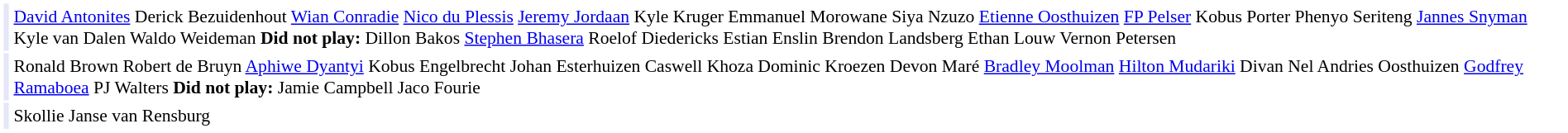<table cellpadding="2" style="border: 1px solid white; font-size:90%;">
<tr>
<td colspan="2" align="right" bgcolor="lavender"></td>
<td align="left"><a href='#'>David Antonites</a> Derick Bezuidenhout <a href='#'>Wian Conradie</a> <a href='#'>Nico du Plessis</a> <a href='#'>Jeremy Jordaan</a> Kyle Kruger Emmanuel Morowane Siya Nzuzo <a href='#'>Etienne Oosthuizen</a> <a href='#'>FP Pelser</a> Kobus Porter Phenyo Seriteng <a href='#'>Jannes Snyman</a> Kyle van Dalen Waldo Weideman <strong>Did not play:</strong> Dillon Bakos <a href='#'>Stephen Bhasera</a> Roelof Diedericks Estian Enslin Brendon Landsberg Ethan Louw Vernon Petersen</td>
</tr>
<tr>
<td colspan="2" align="right" bgcolor="lavender"></td>
<td align="left">Ronald Brown Robert de Bruyn <a href='#'>Aphiwe Dyantyi</a> Kobus Engelbrecht Johan Esterhuizen Caswell Khoza Dominic Kroezen Devon Maré <a href='#'>Bradley Moolman</a> <a href='#'>Hilton Mudariki</a> Divan Nel Andries Oosthuizen <a href='#'>Godfrey Ramaboea</a> PJ Walters <strong>Did not play:</strong> Jamie Campbell Jaco Fourie</td>
</tr>
<tr>
<td colspan="2" align="right" bgcolor="lavender"></td>
<td align="left">Skollie Janse van Rensburg</td>
</tr>
</table>
